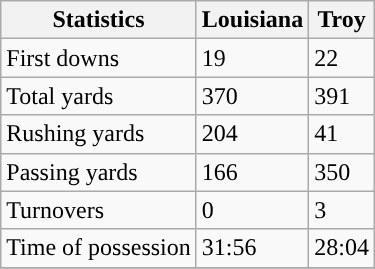<table class="wikitable">
<tr>
<th>Statistics</th>
<th>Louisiana</th>
<th>Troy</th>
</tr>
<tr>
<td>First downs</td>
<td>19</td>
<td>22</td>
</tr>
<tr>
<td>Total yards</td>
<td>370</td>
<td>391</td>
</tr>
<tr>
<td>Rushing yards</td>
<td>204</td>
<td>41</td>
</tr>
<tr>
<td>Passing yards</td>
<td>166</td>
<td>350</td>
</tr>
<tr>
<td>Turnovers</td>
<td>0</td>
<td>3</td>
</tr>
<tr>
<td>Time of possession</td>
<td>31:56</td>
<td>28:04</td>
</tr>
<tr>
</tr>
</table>
